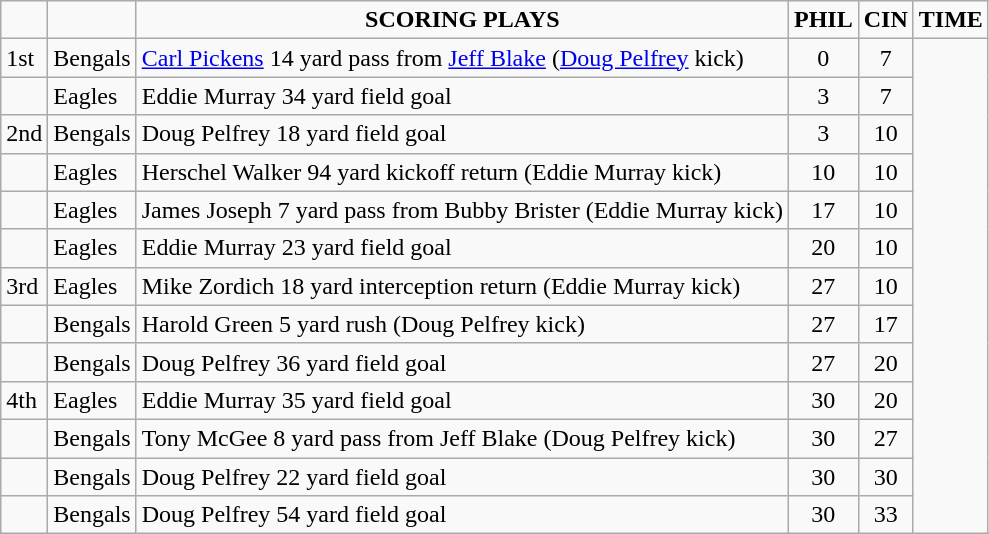<table class="wikitable">
<tr style="text-align:center;">
<td></td>
<td></td>
<td - style="text-align:center;"><strong>SCORING PLAYS</strong></td>
<td><strong>PHIL</strong></td>
<td><strong>CIN</strong></td>
<td><strong>TIME</strong></td>
</tr>
<tr style="text-align:left;">
<td>1st</td>
<td>Bengals</td>
<td><a href='#'>Carl Pickens</a> 14 yard pass from <a href='#'>Jeff Blake</a> (<a href='#'>Doug Pelfrey</a> kick)</td>
<td - style="text-align:center;">0</td>
<td - style="text-align:center;">7</td>
</tr>
<tr style="text-align:left;">
<td></td>
<td>Eagles</td>
<td>Eddie Murray 34 yard field goal</td>
<td - align=center>3</td>
<td - align=center>7</td>
</tr>
<tr style="text-align:left;">
<td>2nd</td>
<td>Bengals</td>
<td>Doug Pelfrey 18 yard field goal</td>
<td - align=center>3</td>
<td - align=center>10</td>
</tr>
<tr style="text-align:left;">
<td></td>
<td>Eagles</td>
<td>Herschel Walker 94 yard kickoff return (Eddie Murray kick)</td>
<td - align=center>10</td>
<td - align=center>10</td>
</tr>
<tr style="text-align:left;">
<td></td>
<td>Eagles</td>
<td>James Joseph 7 yard pass from Bubby Brister (Eddie Murray kick)</td>
<td - align=center>17</td>
<td - align=center>10</td>
</tr>
<tr style="text-align:left;">
<td></td>
<td>Eagles</td>
<td>Eddie Murray 23 yard field goal</td>
<td - align=center>20</td>
<td - align=center>10</td>
</tr>
<tr style="text-align:left;">
<td>3rd</td>
<td>Eagles</td>
<td>Mike Zordich 18 yard interception return (Eddie Murray kick)</td>
<td - align=center>27</td>
<td - align=center>10</td>
</tr>
<tr style="text-align:left;">
<td></td>
<td>Bengals</td>
<td>Harold Green 5 yard rush (Doug Pelfrey kick)</td>
<td - align=center>27</td>
<td - align=center>17</td>
</tr>
<tr style="text-align:left;">
<td></td>
<td>Bengals</td>
<td>Doug Pelfrey 36 yard field goal</td>
<td - align=center>27</td>
<td - align=center>20</td>
</tr>
<tr style="text-align:left;">
<td>4th</td>
<td>Eagles</td>
<td>Eddie Murray 35 yard field goal</td>
<td - align=center>30</td>
<td - align=center>20</td>
</tr>
<tr style="text-align:left;">
<td></td>
<td>Bengals</td>
<td>Tony McGee 8 yard pass from Jeff Blake (Doug Pelfrey kick)</td>
<td - align=center>30</td>
<td - align=center>27</td>
</tr>
<tr style="text-align:left;">
<td></td>
<td>Bengals</td>
<td>Doug Pelfrey 22 yard field goal</td>
<td - align=center>30</td>
<td - align=center>30</td>
</tr>
<tr style="text-align:left;">
<td></td>
<td>Bengals</td>
<td>Doug Pelfrey 54 yard field goal</td>
<td - align=center>30</td>
<td - align=center>33</td>
</tr>
</table>
